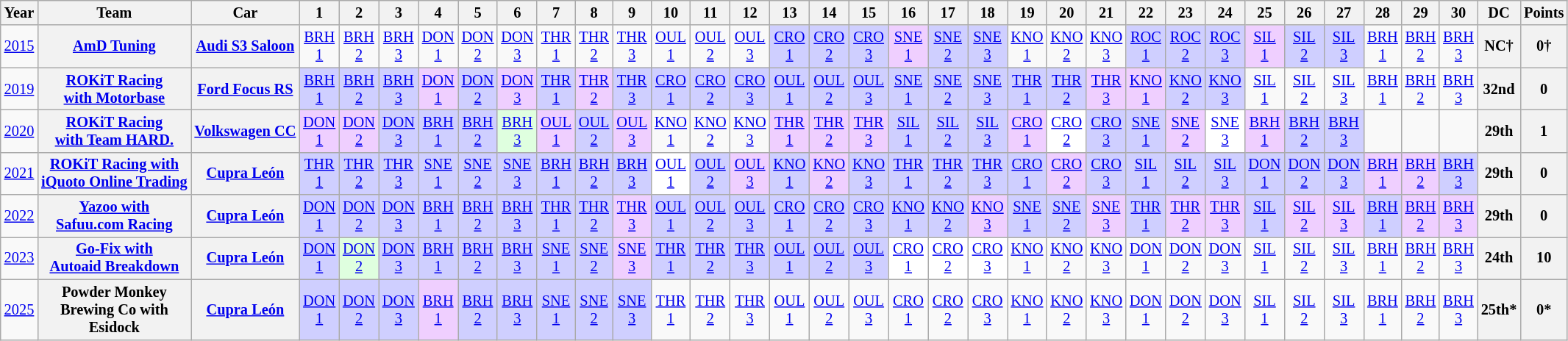<table class="wikitable" style="text-align:center; font-size:85%">
<tr>
<th>Year</th>
<th>Team</th>
<th>Car</th>
<th>1</th>
<th>2</th>
<th>3</th>
<th>4</th>
<th>5</th>
<th>6</th>
<th>7</th>
<th>8</th>
<th>9</th>
<th>10</th>
<th>11</th>
<th>12</th>
<th>13</th>
<th>14</th>
<th>15</th>
<th>16</th>
<th>17</th>
<th>18</th>
<th>19</th>
<th>20</th>
<th>21</th>
<th>22</th>
<th>23</th>
<th>24</th>
<th>25</th>
<th>26</th>
<th>27</th>
<th>28</th>
<th>29</th>
<th>30</th>
<th>DC</th>
<th>Points</th>
</tr>
<tr>
<td><a href='#'>2015</a></td>
<th nowrap><a href='#'>AmD Tuning</a></th>
<th nowrap><a href='#'>Audi S3 Saloon</a></th>
<td><a href='#'>BRH<br>1</a></td>
<td><a href='#'>BRH<br>2</a></td>
<td><a href='#'>BRH<br>3</a></td>
<td><a href='#'>DON<br>1</a></td>
<td><a href='#'>DON<br>2</a></td>
<td><a href='#'>DON<br>3</a></td>
<td><a href='#'>THR<br>1</a></td>
<td><a href='#'>THR<br>2</a></td>
<td><a href='#'>THR<br>3</a></td>
<td><a href='#'>OUL<br>1</a></td>
<td><a href='#'>OUL<br>2</a></td>
<td><a href='#'>OUL<br>3</a></td>
<td style="background:#CFCFFF;"><a href='#'>CRO<br>1</a><br></td>
<td style="background:#CFCFFF;"><a href='#'>CRO<br>2</a><br></td>
<td style="background:#CFCFFF;"><a href='#'>CRO<br>3</a><br></td>
<td style="background:#EFCFFF;"><a href='#'>SNE<br>1</a><br></td>
<td style="background:#CFCFFF;"><a href='#'>SNE<br>2</a><br></td>
<td style="background:#CFCFFF;"><a href='#'>SNE<br>3</a><br></td>
<td><a href='#'>KNO<br>1</a></td>
<td><a href='#'>KNO<br>2</a></td>
<td><a href='#'>KNO<br>3</a></td>
<td style="background:#CFCFFF;"><a href='#'>ROC<br>1</a><br></td>
<td style="background:#CFCFFF;"><a href='#'>ROC<br>2</a><br></td>
<td style="background:#CFCFFF;"><a href='#'>ROC<br>3</a><br></td>
<td style="background:#EFCFFF;"><a href='#'>SIL<br>1</a><br></td>
<td style="background:#CFCFFF;"><a href='#'>SIL<br>2</a><br></td>
<td style="background:#CFCFFF;"><a href='#'>SIL<br>3</a><br></td>
<td><a href='#'>BRH<br>1</a></td>
<td><a href='#'>BRH<br>2</a></td>
<td><a href='#'>BRH<br>3</a></td>
<th>NC†</th>
<th>0†</th>
</tr>
<tr>
<td><a href='#'>2019</a></td>
<th nowrap><a href='#'>ROKiT Racing<br>with Motorbase</a></th>
<th nowrap><a href='#'>Ford Focus RS</a></th>
<td style="background:#CFCFFF;"><a href='#'>BRH<br>1</a><br></td>
<td style="background:#CFCFFF;"><a href='#'>BRH<br>2</a><br></td>
<td style="background:#CFCFFF;"><a href='#'>BRH<br>3</a><br></td>
<td style="background:#EFCFFF;"><a href='#'>DON<br>1</a><br></td>
<td style="background:#CFCFFF;"><a href='#'>DON<br>2</a><br></td>
<td style="background:#EFCFFF;"><a href='#'>DON<br>3</a><br></td>
<td style="background:#CFCFFF;"><a href='#'>THR<br>1</a><br></td>
<td style="background:#EFCFFF;"><a href='#'>THR<br>2</a><br></td>
<td style="background:#CFCFFF;"><a href='#'>THR<br>3</a><br></td>
<td style="background:#CFCFFF;"><a href='#'>CRO<br>1</a><br></td>
<td style="background:#CFCFFF;"><a href='#'>CRO<br>2</a><br></td>
<td style="background:#CFCFFF;"><a href='#'>CRO<br>3</a><br></td>
<td style="background:#CFCFFF;"><a href='#'>OUL<br>1</a><br></td>
<td style="background:#CFCFFF;"><a href='#'>OUL<br>2</a><br></td>
<td style="background:#CFCFFF;"><a href='#'>OUL<br>3</a><br></td>
<td style="background:#CFCFFF;"><a href='#'>SNE<br>1</a><br></td>
<td style="background:#CFCFFF;"><a href='#'>SNE<br>2</a><br></td>
<td style="background:#CFCFFF;"><a href='#'>SNE<br>3</a><br></td>
<td style="background:#CFCFFF;"><a href='#'>THR<br>1</a><br></td>
<td style="background:#CFCFFF;"><a href='#'>THR<br>2</a><br></td>
<td style="background:#EFCFFF;"><a href='#'>THR<br>3</a><br></td>
<td style="background:#EFCFFF;"><a href='#'>KNO<br>1</a><br></td>
<td style="background:#CFCFFF;"><a href='#'>KNO<br>2</a><br></td>
<td style="background:#CFCFFF;"><a href='#'>KNO<br>3</a><br></td>
<td><a href='#'>SIL<br>1</a></td>
<td><a href='#'>SIL<br>2</a></td>
<td><a href='#'>SIL<br>3</a></td>
<td><a href='#'>BRH<br>1</a></td>
<td><a href='#'>BRH<br>2</a></td>
<td><a href='#'>BRH<br>3</a></td>
<th>32nd</th>
<th>0</th>
</tr>
<tr>
<td><a href='#'>2020</a></td>
<th nowrap><a href='#'>ROKiT Racing<br>with Team HARD.</a></th>
<th nowrap><a href='#'>Volkswagen CC</a></th>
<td style="background:#EFCFFF;"><a href='#'>DON<br>1</a><br></td>
<td style="background:#EFCFFF;"><a href='#'>DON<br>2</a><br></td>
<td style="background:#CFCFFF;"><a href='#'>DON<br>3</a><br></td>
<td style="background:#CFCFFF;"><a href='#'>BRH<br>1</a><br></td>
<td style="background:#CFCFFF;"><a href='#'>BRH<br>2</a><br></td>
<td style="background:#DFFFDF;"><a href='#'>BRH<br>3</a><br></td>
<td style="background:#EFCFFF;"><a href='#'>OUL<br>1</a><br></td>
<td style="background:#CFCFFF;"><a href='#'>OUL<br>2</a><br></td>
<td style="background:#EFCFFF;"><a href='#'>OUL<br>3</a><br></td>
<td><a href='#'>KNO<br>1</a></td>
<td><a href='#'>KNO<br>2</a></td>
<td><a href='#'>KNO<br>3</a></td>
<td style="background:#EFCFFF;"><a href='#'>THR<br>1</a><br></td>
<td style="background:#EFCFFF;"><a href='#'>THR<br>2</a><br></td>
<td style="background:#EFCFFF;"><a href='#'>THR<br>3</a><br></td>
<td style="background:#CFCFFF;"><a href='#'>SIL<br>1</a><br></td>
<td style="background:#CFCFFF;"><a href='#'>SIL<br>2</a><br></td>
<td style="background:#CFCFFF;"><a href='#'>SIL<br>3</a><br></td>
<td style="background:#EFCFFF;"><a href='#'>CRO<br>1</a><br></td>
<td style="background:#FFFFFF;"><a href='#'>CRO<br>2</a><br></td>
<td style="background:#CFCFFF;"><a href='#'>CRO<br>3</a><br></td>
<td style="background:#CFCFFF;"><a href='#'>SNE<br>1</a><br></td>
<td style="background:#EFCFFF;"><a href='#'>SNE<br>2</a><br></td>
<td style="background:#FFFFFF;"><a href='#'>SNE<br>3</a><br></td>
<td style="background:#EFCFFF;"><a href='#'>BRH<br>1</a><br></td>
<td style="background:#CFCFFF;"><a href='#'>BRH<br>2</a><br></td>
<td style="background:#CFCFFF;"><a href='#'>BRH<br>3</a><br></td>
<td></td>
<td></td>
<td></td>
<th>29th</th>
<th>1</th>
</tr>
<tr>
<td><a href='#'>2021</a></td>
<th nowrap><a href='#'>ROKiT Racing with<br>iQuoto Online Trading</a></th>
<th nowrap><a href='#'>Cupra León</a></th>
<td style="background:#CFCFFF;"><a href='#'>THR<br>1</a><br></td>
<td style="background:#CFCFFF;"><a href='#'>THR<br>2</a><br></td>
<td style="background:#CFCFFF;"><a href='#'>THR<br>3</a><br></td>
<td style="background:#CFCFFF;"><a href='#'>SNE<br>1</a><br></td>
<td style="background:#CFCFFF;"><a href='#'>SNE<br>2</a><br></td>
<td style="background:#CFCFFF;"><a href='#'>SNE<br>3</a><br></td>
<td style="background:#CFCFFF;"><a href='#'>BRH<br>1</a><br></td>
<td style="background:#CFCFFF;"><a href='#'>BRH<br>2</a><br></td>
<td style="background:#CFCFFF;"><a href='#'>BRH<br>3</a><br></td>
<td style="background:#FFFFFF;"><a href='#'>OUL<br>1</a><br></td>
<td style="background:#CFCFFF;"><a href='#'>OUL<br>2</a><br></td>
<td style="background:#EFCFFF;"><a href='#'>OUL<br>3</a><br></td>
<td style="background:#CFCFFF;"><a href='#'>KNO<br>1</a><br></td>
<td style="background:#EFCFFF;"><a href='#'>KNO<br>2</a><br></td>
<td style="background:#CFCFFF;"><a href='#'>KNO<br>3</a><br></td>
<td style="background:#CFCFFF;"><a href='#'>THR<br>1</a><br></td>
<td style="background:#CFCFFF;"><a href='#'>THR<br>2</a><br></td>
<td style="background:#CFCFFF;"><a href='#'>THR<br>3</a><br></td>
<td style="background:#CFCFFF;"><a href='#'>CRO<br>1</a><br></td>
<td style="background:#EFCFFF;"><a href='#'>CRO<br>2</a><br></td>
<td style="background:#CFCFFF;"><a href='#'>CRO<br>3</a><br></td>
<td style="background:#CFCFFF;"><a href='#'>SIL<br>1</a><br></td>
<td style="background:#CFCFFF;"><a href='#'>SIL<br>2</a><br></td>
<td style="background:#CFCFFF;"><a href='#'>SIL<br>3</a><br></td>
<td style="background:#CFCFFF;"><a href='#'>DON<br>1</a><br></td>
<td style="background:#CFCFFF;"><a href='#'>DON<br>2</a><br></td>
<td style="background:#CFCFFF;"><a href='#'>DON<br>3</a><br></td>
<td style="background:#EFCFFF;"><a href='#'>BRH<br>1</a><br></td>
<td style="background:#EFCFFF;"><a href='#'>BRH<br>2</a><br></td>
<td style="background:#CFCFFF;"><a href='#'>BRH<br>3</a><br></td>
<th>29th</th>
<th>0</th>
</tr>
<tr>
<td><a href='#'>2022</a></td>
<th nowrap><a href='#'>Yazoo with<br>Safuu.com Racing</a></th>
<th nowrap><a href='#'>Cupra León</a></th>
<td style="background:#CFCFFF;"><a href='#'>DON<br>1</a><br></td>
<td style="background:#CFCFFF;"><a href='#'>DON<br>2</a><br></td>
<td style="background:#CFCFFF;"><a href='#'>DON<br>3</a><br></td>
<td style="background:#CFCFFF;"><a href='#'>BRH<br>1</a><br></td>
<td style="background:#CFCFFF;"><a href='#'>BRH<br>2</a><br></td>
<td style="background:#CFCFFF;"><a href='#'>BRH<br>3</a><br></td>
<td style="background:#CFCFFF;"><a href='#'>THR<br>1</a><br></td>
<td style="background:#CFCFFF;"><a href='#'>THR<br>2</a><br></td>
<td style="background:#EFCFFF;"><a href='#'>THR<br>3</a><br></td>
<td style="background:#CFCFFF;"><a href='#'>OUL<br>1</a><br></td>
<td style="background:#CFCFFF;"><a href='#'>OUL<br>2</a><br></td>
<td style="background:#CFCFFF;"><a href='#'>OUL<br>3</a><br></td>
<td style="background:#CFCFFF;"><a href='#'>CRO<br>1</a><br></td>
<td style="background:#CFCFFF;"><a href='#'>CRO<br>2</a><br></td>
<td style="background:#CFCFFF;"><a href='#'>CRO<br>3</a><br></td>
<td style="background:#CFCFFF;"><a href='#'>KNO<br>1</a><br></td>
<td style="background:#CFCFFF;"><a href='#'>KNO<br>2</a><br></td>
<td style="background:#EFCFFF;"><a href='#'>KNO<br>3</a><br></td>
<td style="background:#CFCFFF;"><a href='#'>SNE<br>1</a><br></td>
<td style="background:#CFCFFF;"><a href='#'>SNE<br>2</a><br></td>
<td style="background:#EFCFFF;"><a href='#'>SNE<br>3</a><br></td>
<td style="background:#CFCFFF;"><a href='#'>THR<br>1</a><br></td>
<td style="background:#EFCFFF;"><a href='#'>THR<br>2</a><br></td>
<td style="background:#EFCFFF;"><a href='#'>THR<br>3</a><br></td>
<td style="background:#CFCFFF;"><a href='#'>SIL<br>1</a><br></td>
<td style="background:#EFCFFF;"><a href='#'>SIL<br>2</a><br></td>
<td style="background:#EFCFFF;"><a href='#'>SIL<br>3</a><br></td>
<td style="background:#CFCFFF;"><a href='#'>BRH<br>1</a><br></td>
<td style="background:#EFCFFF;"><a href='#'>BRH<br>2</a><br></td>
<td style="background:#EFCFFF;"><a href='#'>BRH<br>3</a><br></td>
<th>29th</th>
<th>0</th>
</tr>
<tr>
<td><a href='#'>2023</a></td>
<th nowrap><a href='#'>Go-Fix with<br>Autoaid Breakdown</a></th>
<th nowrap><a href='#'>Cupra León</a></th>
<td style="background:#CFCFFF;"><a href='#'>DON<br>1</a><br></td>
<td style="background:#DFFFDF;"><a href='#'>DON<br>2</a><br></td>
<td style="background:#CFCFFF;"><a href='#'>DON<br>3</a><br></td>
<td style="background:#CFCFFF;"><a href='#'>BRH<br>1</a><br></td>
<td style="background:#CFCFFF;"><a href='#'>BRH<br>2</a><br></td>
<td style="background:#CFCFFF;"><a href='#'>BRH<br>3</a><br></td>
<td style="background:#CFCFFF;"><a href='#'>SNE<br>1</a><br></td>
<td style="background:#CFCFFF;"><a href='#'>SNE<br>2</a><br></td>
<td style="background:#EFCFFF;"><a href='#'>SNE<br>3</a><br></td>
<td style="background:#CFCFFF;"><a href='#'>THR<br>1</a><br></td>
<td style="background:#CFCFFF;"><a href='#'>THR<br>2</a><br></td>
<td style="background:#CFCFFF;"><a href='#'>THR<br>3</a><br></td>
<td style="background:#CFCFFF;"><a href='#'>OUL<br>1</a><br></td>
<td style="background:#CFCFFF;"><a href='#'>OUL<br>2</a><br></td>
<td style="background:#CFCFFF;"><a href='#'>OUL<br>3</a><br></td>
<td style="background:#FFFFFF;"><a href='#'>CRO<br>1</a><br></td>
<td style="background:#FFFFFF;"><a href='#'>CRO<br>2</a><br></td>
<td style="background:#FFFFFF;"><a href='#'>CRO<br>3</a><br></td>
<td><a href='#'>KNO<br>1</a></td>
<td><a href='#'>KNO<br>2</a></td>
<td><a href='#'>KNO<br>3</a></td>
<td><a href='#'>DON<br>1</a></td>
<td><a href='#'>DON<br>2</a></td>
<td><a href='#'>DON<br>3</a></td>
<td><a href='#'>SIL<br>1</a></td>
<td><a href='#'>SIL<br>2</a></td>
<td><a href='#'>SIL<br>3</a></td>
<td><a href='#'>BRH<br>1</a></td>
<td><a href='#'>BRH<br>2</a></td>
<td><a href='#'>BRH<br>3</a></td>
<th>24th</th>
<th>10</th>
</tr>
<tr>
<td><a href='#'>2025</a></td>
<th>Powder Monkey Brewing Co with Esidock</th>
<th><a href='#'>Cupra León</a></th>
<td style="background:#CFCFFF;"><a href='#'>DON<br>1</a><br></td>
<td style="background:#CFCFFF;"><a href='#'>DON<br>2</a><br></td>
<td style="background:#CFCFFF;"><a href='#'>DON<br>3</a><br></td>
<td style="background:#EFCFFF;"><a href='#'>BRH<br>1</a><br></td>
<td style="background:#CFCFFF;"><a href='#'>BRH<br>2</a><br></td>
<td style="background:#CFCFFF;"><a href='#'>BRH<br>3</a><br></td>
<td style="background:#CFCFFF;"><a href='#'>SNE<br>1</a><br></td>
<td style="background:#CFCFFF;"><a href='#'>SNE<br>2</a><br></td>
<td style="background:#CFCFFF;"><a href='#'>SNE<br>3</a><br></td>
<td style="background:#;"><a href='#'>THR<br>1</a><br></td>
<td style="background:#;"><a href='#'>THR<br>2</a><br></td>
<td style="background:#;"><a href='#'>THR<br>3</a><br></td>
<td style="background:#;"><a href='#'>OUL<br>1</a><br></td>
<td style="background:#;"><a href='#'>OUL<br>2</a><br></td>
<td style="background:#;"><a href='#'>OUL<br>3</a><br></td>
<td style="background:#;"><a href='#'>CRO<br>1</a><br></td>
<td style="background:#;"><a href='#'>CRO<br>2</a><br></td>
<td style="background:#;"><a href='#'>CRO<br>3</a><br></td>
<td style="background:#;"><a href='#'>KNO<br>1</a><br></td>
<td style="background:#;"><a href='#'>KNO<br>2</a><br></td>
<td style="background:#;"><a href='#'>KNO<br>3</a><br></td>
<td style="background:#;"><a href='#'>DON<br>1</a><br></td>
<td style="background:#;"><a href='#'>DON<br>2</a><br></td>
<td style="background:#;"><a href='#'>DON<br>3</a><br></td>
<td style="background:#;"><a href='#'>SIL<br>1</a><br></td>
<td style="background:#;"><a href='#'>SIL<br>2</a><br></td>
<td style="background:#;"><a href='#'>SIL<br>3</a><br></td>
<td style="background:#;"><a href='#'>BRH<br>1</a><br></td>
<td style="background:#;"><a href='#'>BRH<br>2</a><br></td>
<td style="background:#;"><a href='#'>BRH<br>3</a><br></td>
<th>25th*</th>
<th>0*</th>
</tr>
</table>
